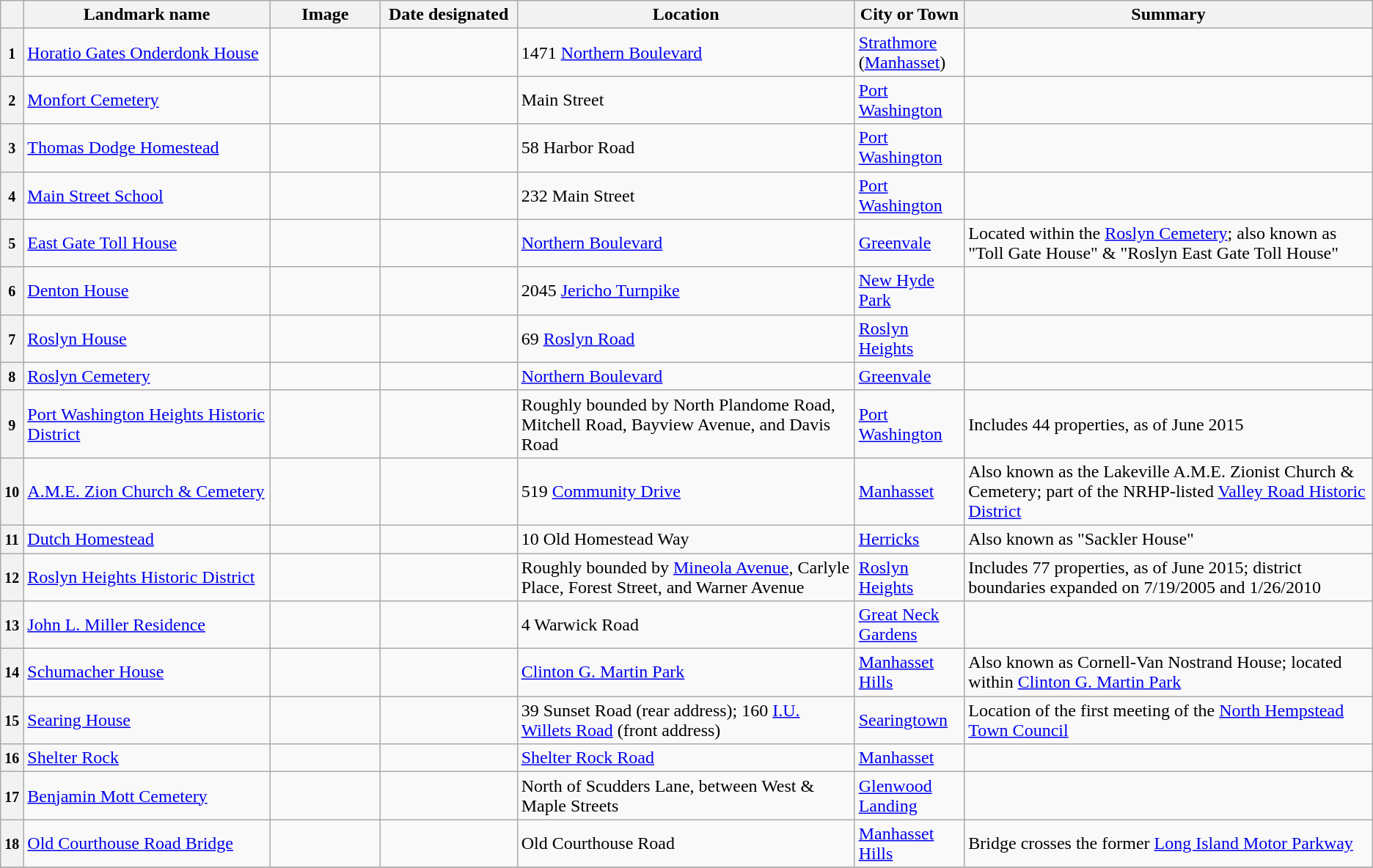<table class="wikitable sortable">
<tr>
<th></th>
<th width="18%"><strong>Landmark name</strong></th>
<th class="unsortable" width="8%"><strong>Image</strong></th>
<th width="10%"><strong>Date designated</strong></th>
<th><strong>Location</strong></th>
<th width="8%"><strong>City or Town</strong></th>
<th class="unsortable"><strong>Summary</strong></th>
</tr>
<tr>
<th><small>1</small></th>
<td><a href='#'>Horatio Gates Onderdonk House</a></td>
<td></td>
<td></td>
<td>1471 <a href='#'>Northern Boulevard</a><br><small></small></td>
<td><a href='#'>Strathmore</a> (<a href='#'>Manhasset</a>)</td>
<td></td>
</tr>
<tr>
<th><small>2</small></th>
<td><a href='#'>Monfort Cemetery</a></td>
<td></td>
<td></td>
<td>Main Street<br><small></small></td>
<td><a href='#'>Port Washington</a></td>
<td></td>
</tr>
<tr>
<th><small>3</small></th>
<td><a href='#'>Thomas Dodge Homestead</a></td>
<td></td>
<td></td>
<td>58 Harbor Road<br><small></small></td>
<td><a href='#'>Port Washington</a></td>
<td></td>
</tr>
<tr>
<th><small>4</small></th>
<td><a href='#'>Main Street School</a></td>
<td></td>
<td></td>
<td>232 Main Street<br><small></small></td>
<td><a href='#'>Port Washington</a></td>
<td></td>
</tr>
<tr>
<th><small>5</small></th>
<td><a href='#'>East Gate Toll House</a></td>
<td></td>
<td></td>
<td><a href='#'>Northern Boulevard</a><br><small></small></td>
<td><a href='#'>Greenvale</a></td>
<td>Located within the <a href='#'>Roslyn Cemetery</a>; also known as "Toll Gate House" & "Roslyn East Gate Toll House"</td>
</tr>
<tr>
<th><small>6</small></th>
<td><a href='#'>Denton House</a></td>
<td></td>
<td></td>
<td>2045 <a href='#'>Jericho Turnpike</a></td>
<td><a href='#'>New Hyde Park</a></td>
<td></td>
</tr>
<tr>
<th><small>7</small></th>
<td><a href='#'>Roslyn House</a></td>
<td></td>
<td></td>
<td>69 <a href='#'>Roslyn Road</a><br><small></small></td>
<td><a href='#'>Roslyn Heights</a></td>
<td></td>
</tr>
<tr>
<th><small>8</small></th>
<td><a href='#'>Roslyn Cemetery</a></td>
<td></td>
<td></td>
<td><a href='#'>Northern Boulevard</a><br><small></small></td>
<td><a href='#'>Greenvale</a></td>
<td></td>
</tr>
<tr>
<th><small>9</small></th>
<td><a href='#'>Port Washington Heights Historic District</a></td>
<td></td>
<td></td>
<td>Roughly bounded by North Plandome Road, Mitchell Road, Bayview Avenue, and Davis Road</td>
<td><a href='#'>Port Washington</a></td>
<td>Includes 44 properties, as of June 2015</td>
</tr>
<tr>
<th><small>10</small></th>
<td><a href='#'>A.M.E. Zion Church & Cemetery</a></td>
<td></td>
<td></td>
<td>519 <a href='#'>Community Drive</a><br><small></small></td>
<td><a href='#'>Manhasset</a></td>
<td>Also known as the Lakeville A.M.E. Zionist Church & Cemetery; part of the NRHP-listed <a href='#'>Valley Road Historic District</a></td>
</tr>
<tr>
<th><small>11</small></th>
<td><a href='#'>Dutch Homestead</a></td>
<td></td>
<td></td>
<td>10 Old Homestead Way</td>
<td><a href='#'>Herricks</a></td>
<td>Also known as "Sackler House"</td>
</tr>
<tr>
<th><small>12</small></th>
<td><a href='#'>Roslyn Heights Historic District</a></td>
<td></td>
<td></td>
<td>Roughly bounded by <a href='#'>Mineola Avenue</a>, Carlyle Place, Forest Street, and Warner Avenue</td>
<td><a href='#'>Roslyn Heights</a></td>
<td>Includes 77 properties, as of June 2015; district boundaries expanded on 7/19/2005 and 1/26/2010</td>
</tr>
<tr>
<th><small>13</small></th>
<td><a href='#'>John L. Miller Residence</a></td>
<td></td>
<td></td>
<td>4 Warwick Road</td>
<td><a href='#'>Great Neck Gardens</a></td>
<td></td>
</tr>
<tr>
<th><small>14</small></th>
<td><a href='#'>Schumacher House</a></td>
<td></td>
<td></td>
<td><a href='#'>Clinton G. Martin Park</a><br><small></small></td>
<td><a href='#'>Manhasset Hills</a></td>
<td>Also known as Cornell-Van Nostrand House; located within <a href='#'>Clinton G. Martin Park</a></td>
</tr>
<tr>
<th><small>15</small></th>
<td><a href='#'>Searing House</a></td>
<td></td>
<td></td>
<td>39 Sunset Road (rear address); 160 <a href='#'>I.U. Willets Road</a> (front address)</td>
<td><a href='#'>Searingtown</a></td>
<td>Location of the first meeting of the <a href='#'>North Hempstead Town Council</a></td>
</tr>
<tr>
<th><small>16</small></th>
<td><a href='#'>Shelter Rock</a></td>
<td></td>
<td></td>
<td><a href='#'>Shelter Rock Road</a></td>
<td><a href='#'>Manhasset</a></td>
<td></td>
</tr>
<tr>
<th><small>17</small></th>
<td><a href='#'>Benjamin Mott Cemetery</a></td>
<td></td>
<td></td>
<td>North of Scudders Lane, between West & Maple Streets</td>
<td><a href='#'>Glenwood Landing</a></td>
<td></td>
</tr>
<tr>
<th><small>18</small></th>
<td><a href='#'>Old Courthouse Road Bridge</a></td>
<td></td>
<td></td>
<td>Old Courthouse Road</td>
<td><a href='#'>Manhasset Hills</a></td>
<td>Bridge crosses the former <a href='#'>Long Island Motor Parkway</a></td>
</tr>
<tr>
</tr>
</table>
